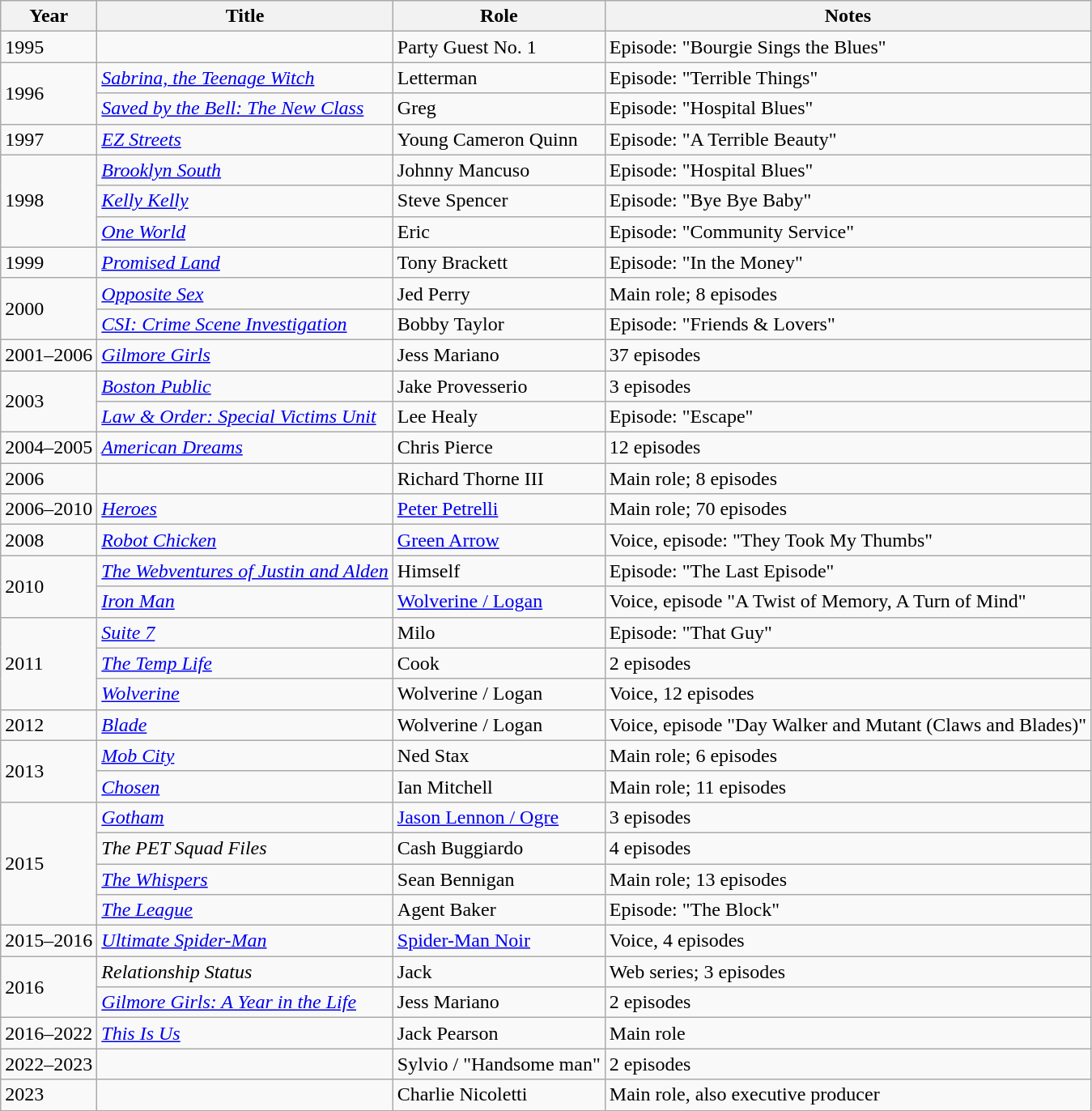<table class="wikitable sortable">
<tr>
<th>Year</th>
<th>Title</th>
<th>Role</th>
<th class="unsortable">Notes</th>
</tr>
<tr>
<td>1995</td>
<td><em></em></td>
<td>Party Guest No. 1</td>
<td>Episode: "Bourgie Sings the Blues"</td>
</tr>
<tr>
<td rowspan=2>1996</td>
<td><em><a href='#'>Sabrina, the Teenage Witch</a></em></td>
<td>Letterman</td>
<td>Episode: "Terrible Things"</td>
</tr>
<tr>
<td><em><a href='#'>Saved by the Bell: The New Class</a></em></td>
<td>Greg</td>
<td>Episode: "Hospital Blues"</td>
</tr>
<tr>
<td>1997</td>
<td><em><a href='#'>EZ Streets</a></em></td>
<td>Young Cameron Quinn</td>
<td>Episode: "A Terrible Beauty"</td>
</tr>
<tr>
<td rowspan=3>1998</td>
<td><em><a href='#'>Brooklyn South</a></em></td>
<td>Johnny Mancuso</td>
<td>Episode: "Hospital Blues"</td>
</tr>
<tr>
<td><em><a href='#'>Kelly Kelly</a></em></td>
<td>Steve Spencer</td>
<td>Episode: "Bye Bye Baby"</td>
</tr>
<tr>
<td><em><a href='#'>One World</a></em></td>
<td>Eric</td>
<td>Episode: "Community Service"</td>
</tr>
<tr>
<td>1999</td>
<td><em><a href='#'>Promised Land</a></em></td>
<td>Tony Brackett</td>
<td>Episode: "In the Money"</td>
</tr>
<tr>
<td rowspan=2>2000</td>
<td><em><a href='#'>Opposite Sex</a></em></td>
<td>Jed Perry</td>
<td>Main role; 8 episodes</td>
</tr>
<tr>
<td><em><a href='#'>CSI: Crime Scene Investigation</a></em></td>
<td>Bobby Taylor</td>
<td>Episode: "Friends & Lovers"</td>
</tr>
<tr>
<td>2001–2006</td>
<td><em><a href='#'>Gilmore Girls</a></em></td>
<td>Jess Mariano</td>
<td>37 episodes</td>
</tr>
<tr>
<td rowspan=2>2003</td>
<td><em><a href='#'>Boston Public</a></em></td>
<td>Jake Provesserio</td>
<td>3 episodes</td>
</tr>
<tr>
<td><em><a href='#'>Law & Order: Special Victims Unit</a></em></td>
<td>Lee Healy</td>
<td>Episode: "Escape"</td>
</tr>
<tr>
<td>2004–2005</td>
<td><em><a href='#'>American Dreams</a></em></td>
<td>Chris Pierce</td>
<td>12 episodes</td>
</tr>
<tr>
<td>2006</td>
<td><em></em></td>
<td>Richard Thorne III</td>
<td>Main role; 8 episodes</td>
</tr>
<tr>
<td>2006–2010</td>
<td><em><a href='#'>Heroes</a></em></td>
<td><a href='#'>Peter Petrelli</a></td>
<td>Main role; 70 episodes</td>
</tr>
<tr>
<td>2008</td>
<td><em><a href='#'>Robot Chicken</a></em></td>
<td><a href='#'>Green Arrow</a></td>
<td>Voice, episode: "They Took My Thumbs"</td>
</tr>
<tr>
<td rowspan=2>2010</td>
<td><em><a href='#'>The Webventures of Justin and Alden</a></em></td>
<td>Himself</td>
<td>Episode: "The Last Episode"</td>
</tr>
<tr>
<td><em><a href='#'>Iron Man</a></em></td>
<td><a href='#'>Wolverine / Logan</a></td>
<td>Voice, episode "A Twist of Memory, A Turn of Mind"</td>
</tr>
<tr>
<td rowspan=3>2011</td>
<td><em><a href='#'>Suite 7</a></em></td>
<td>Milo</td>
<td>Episode: "That Guy"</td>
</tr>
<tr>
<td><em><a href='#'>The Temp Life</a></em></td>
<td>Cook</td>
<td>2 episodes</td>
</tr>
<tr>
<td><em><a href='#'>Wolverine</a></em></td>
<td>Wolverine / Logan</td>
<td>Voice, 12 episodes</td>
</tr>
<tr>
<td>2012</td>
<td><em><a href='#'>Blade</a></em></td>
<td>Wolverine / Logan</td>
<td>Voice, episode "Day Walker and Mutant (Claws and Blades)"</td>
</tr>
<tr>
<td rowspan=2>2013</td>
<td><em><a href='#'>Mob City</a></em></td>
<td>Ned Stax</td>
<td>Main role; 6 episodes</td>
</tr>
<tr>
<td><em><a href='#'>Chosen</a></em></td>
<td>Ian Mitchell</td>
<td>Main role; 11 episodes</td>
</tr>
<tr>
<td rowspan=4>2015</td>
<td><em><a href='#'>Gotham</a></em></td>
<td><a href='#'>Jason Lennon / Ogre</a></td>
<td>3 episodes</td>
</tr>
<tr>
<td><em>The PET Squad Files</em></td>
<td>Cash Buggiardo</td>
<td>4 episodes</td>
</tr>
<tr>
<td><em><a href='#'>The Whispers</a></em></td>
<td>Sean Bennigan</td>
<td>Main role; 13 episodes</td>
</tr>
<tr>
<td><em><a href='#'>The League</a></em></td>
<td>Agent Baker</td>
<td>Episode: "The Block"</td>
</tr>
<tr>
<td>2015–2016</td>
<td><em><a href='#'>Ultimate Spider-Man</a></em></td>
<td><a href='#'>Spider-Man Noir</a></td>
<td>Voice, 4 episodes</td>
</tr>
<tr>
<td rowspan=2>2016</td>
<td><em>Relationship Status</em></td>
<td>Jack</td>
<td>Web series; 3 episodes</td>
</tr>
<tr>
<td><em><a href='#'>Gilmore Girls: A Year in the Life</a></em></td>
<td>Jess Mariano</td>
<td>2 episodes</td>
</tr>
<tr>
<td>2016–2022</td>
<td><em><a href='#'>This Is Us</a></em></td>
<td>Jack Pearson</td>
<td>Main role</td>
</tr>
<tr>
<td>2022–2023</td>
<td><em></em></td>
<td>Sylvio / "Handsome man"</td>
<td>2 episodes</td>
</tr>
<tr>
<td>2023</td>
<td><em></em></td>
<td>Charlie Nicoletti</td>
<td>Main role, also executive producer</td>
</tr>
</table>
